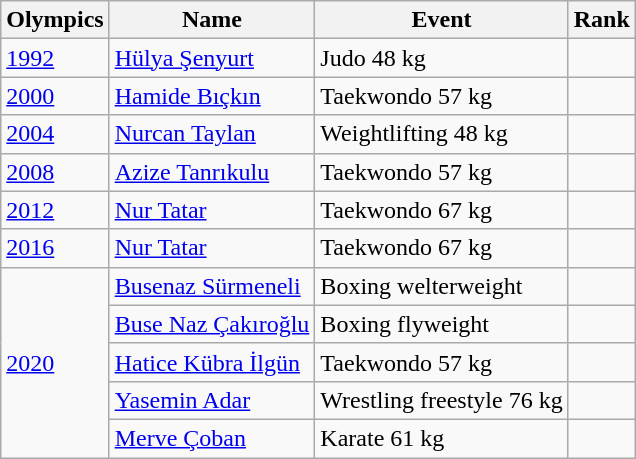<table class="sortable wikitable">
<tr>
<th>Olympics</th>
<th>Name</th>
<th>Event</th>
<th>Rank</th>
</tr>
<tr>
<td><a href='#'>1992</a></td>
<td><a href='#'>Hülya Şenyurt</a></td>
<td>Judo 48 kg</td>
<td></td>
</tr>
<tr>
<td><a href='#'>2000</a></td>
<td><a href='#'>Hamide Bıçkın</a></td>
<td>Taekwondo 57 kg</td>
<td></td>
</tr>
<tr>
<td><a href='#'>2004</a></td>
<td><a href='#'>Nurcan Taylan</a></td>
<td>Weightlifting 48 kg</td>
<td></td>
</tr>
<tr>
<td><a href='#'>2008</a></td>
<td><a href='#'>Azize Tanrıkulu</a></td>
<td>Taekwondo 57 kg</td>
<td></td>
</tr>
<tr>
<td><a href='#'>2012</a></td>
<td><a href='#'>Nur Tatar</a></td>
<td>Taekwondo 67 kg</td>
<td></td>
</tr>
<tr>
<td><a href='#'>2016</a></td>
<td><a href='#'>Nur Tatar</a></td>
<td>Taekwondo 67 kg</td>
<td></td>
</tr>
<tr>
<td rowspan=5><a href='#'>2020</a></td>
<td><a href='#'>Busenaz Sürmeneli</a></td>
<td>Boxing welterweight</td>
<td></td>
</tr>
<tr>
<td><a href='#'>Buse Naz Çakıroğlu</a></td>
<td>Boxing flyweight</td>
<td></td>
</tr>
<tr>
<td><a href='#'>Hatice Kübra İlgün</a></td>
<td>Taekwondo 57 kg</td>
<td></td>
</tr>
<tr>
<td><a href='#'>Yasemin Adar</a></td>
<td>Wrestling freestyle  76 kg</td>
<td></td>
</tr>
<tr>
<td><a href='#'>Merve Çoban</a></td>
<td>Karate  61 kg</td>
<td></td>
</tr>
</table>
